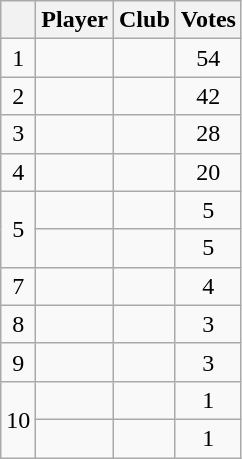<table class="wikitable sortable" style="text-align:center">
<tr>
<th></th>
<th>Player</th>
<th>Club</th>
<th>Votes</th>
</tr>
<tr>
<td>1</td>
<td></td>
<td></td>
<td>54</td>
</tr>
<tr>
<td>2</td>
<td></td>
<td></td>
<td>42</td>
</tr>
<tr>
<td>3</td>
<td></td>
<td></td>
<td>28</td>
</tr>
<tr>
<td>4</td>
<td></td>
<td></td>
<td>20</td>
</tr>
<tr>
<td rowspan="2">5</td>
<td></td>
<td></td>
<td>5</td>
</tr>
<tr>
<td></td>
<td></td>
<td>5</td>
</tr>
<tr>
<td>7</td>
<td></td>
<td></td>
<td>4</td>
</tr>
<tr>
<td>8</td>
<td></td>
<td></td>
<td>3</td>
</tr>
<tr>
<td>9</td>
<td></td>
<td></td>
<td>3</td>
</tr>
<tr>
<td rowspan="2">10</td>
<td></td>
<td></td>
<td>1</td>
</tr>
<tr>
<td></td>
<td></td>
<td>1</td>
</tr>
</table>
